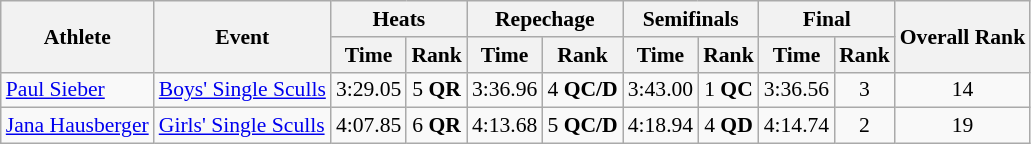<table class="wikitable" style="font-size:90%">
<tr>
<th rowspan="2">Athlete</th>
<th rowspan="2">Event</th>
<th colspan="2">Heats</th>
<th colspan="2">Repechage</th>
<th colspan="2">Semifinals</th>
<th colspan="2">Final</th>
<th rowspan="2">Overall Rank</th>
</tr>
<tr>
<th>Time</th>
<th>Rank</th>
<th>Time</th>
<th>Rank</th>
<th>Time</th>
<th>Rank</th>
<th>Time</th>
<th>Rank</th>
</tr>
<tr>
<td><a href='#'>Paul Sieber</a></td>
<td><a href='#'>Boys' Single Sculls</a></td>
<td align=center>3:29.05</td>
<td align=center>5 <strong>QR</strong></td>
<td align=center>3:36.96</td>
<td align=center>4 <strong>QC/D</strong></td>
<td align=center>3:43.00</td>
<td align=center>1 <strong>QC</strong></td>
<td align=center>3:36.56</td>
<td align=center>3</td>
<td align=center>14</td>
</tr>
<tr>
<td><a href='#'>Jana Hausberger</a></td>
<td><a href='#'>Girls' Single Sculls</a></td>
<td align=center>4:07.85</td>
<td align=center>6 <strong>QR</strong></td>
<td align=center>4:13.68</td>
<td align=center>5 <strong>QC/D</strong></td>
<td align=center>4:18.94</td>
<td align=center>4 <strong>QD</strong></td>
<td align=center>4:14.74</td>
<td align=center>2</td>
<td align=center>19</td>
</tr>
</table>
